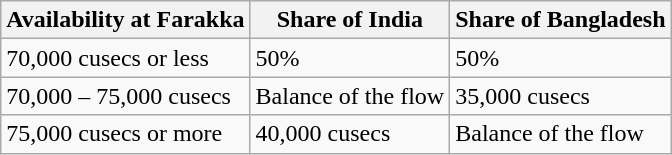<table class="wikitable sortable">
<tr>
<th>Availability at Farakka</th>
<th>Share of India</th>
<th>Share of Bangladesh</th>
</tr>
<tr>
<td>70,000 cusecs or less</td>
<td>50%</td>
<td>50%</td>
</tr>
<tr>
<td>70,000 – 75,000 cusecs</td>
<td>Balance of the flow</td>
<td>35,000 cusecs</td>
</tr>
<tr>
<td>75,000 cusecs or more</td>
<td>40,000 cusecs</td>
<td>Balance of the flow</td>
</tr>
</table>
